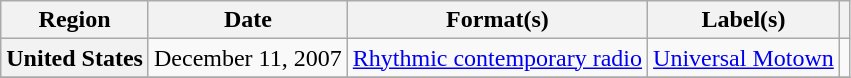<table class="wikitable plainrowheaders">
<tr>
<th scope="col">Region</th>
<th scope="col">Date</th>
<th scope="col">Format(s)</th>
<th scope="col">Label(s)</th>
<th scope="col"></th>
</tr>
<tr>
<th scope="row">United States</th>
<td>December 11, 2007</td>
<td><a href='#'>Rhythmic contemporary radio</a></td>
<td><a href='#'>Universal Motown</a></td>
<td align="center"></td>
</tr>
<tr>
</tr>
</table>
